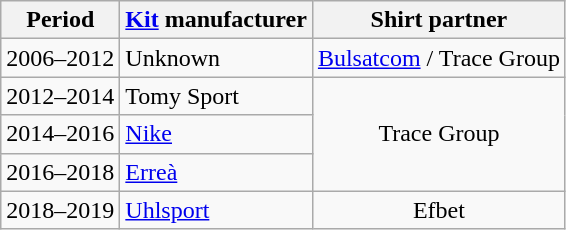<table class="wikitable" style="text-align: center">
<tr>
<th>Period</th>
<th><a href='#'>Kit</a> manufacturer</th>
<th>Shirt partner</th>
</tr>
<tr>
<td>2006–2012</td>
<td align="Left" rowspan=1> Unknown</td>
<td><a href='#'>Bulsatcom</a> / Trace Group</td>
</tr>
<tr>
<td>2012–2014</td>
<td align="Left" rowspan=1> Tomy Sport</td>
<td rowspan=3>Trace Group</td>
</tr>
<tr>
<td>2014–2016</td>
<td align="Left" rowspan=1> <a href='#'>Nike</a></td>
</tr>
<tr>
<td>2016–2018</td>
<td align="Left" rowspan=1> <a href='#'>Erreà</a></td>
</tr>
<tr>
<td>2018–2019</td>
<td align="Left" rowspan=1> <a href='#'>Uhlsport</a></td>
<td>Efbet</td>
</tr>
</table>
